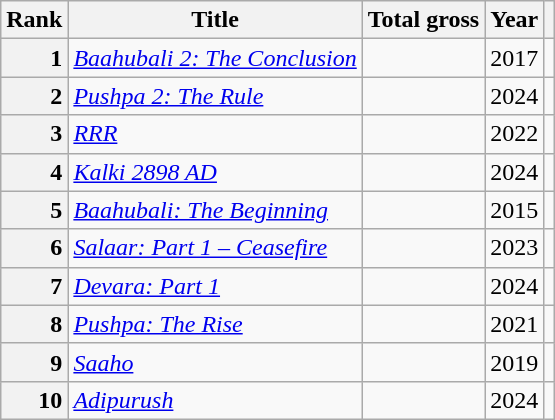<table class="wikitable sortable plainrowheaders">
<tr>
<th scope="col">Rank</th>
<th scope="col">Title</th>
<th scope="col">Total gross</th>
<th scope="col">Year</th>
<th scope="col" class="unsortable"></th>
</tr>
<tr>
<th scope="row" style=text-align:right>1</th>
<td><em><a href='#'>Baahubali 2: The Conclusion</a></em></td>
<td align="right"></td>
<td align="center">2017</td>
<td align="center"></td>
</tr>
<tr>
<th scope="row" style="text-align:right">2</th>
<td><em><a href='#'>Pushpa 2: The Rule</a></em></td>
<td align="right"></td>
<td align="center">2024</td>
<td align="center"></td>
</tr>
<tr>
<th scope="row" style=text-align:right>3</th>
<td><em><a href='#'>RRR</a></em></td>
<td align="right"></td>
<td align="center">2022</td>
<td align="center"></td>
</tr>
<tr>
<th scope="row" style="text-align:right">4</th>
<td><em><a href='#'>Kalki 2898 AD</a></em></td>
<td align="right"></td>
<td align="center">2024</td>
<td align="center"></td>
</tr>
<tr>
<th scope="row" style=text-align:right>5</th>
<td><em><a href='#'>Baahubali: The Beginning</a></em></td>
<td align="right"></td>
<td align="center">2015</td>
<td align="center"></td>
</tr>
<tr>
<th scope="row" style=text-align:right>6</th>
<td><em><a href='#'>Salaar: Part 1 – Ceasefire</a></em></td>
<td align="right"></td>
<td align="center">2023</td>
<td align="center"></td>
</tr>
<tr>
<th scope="row" style="text-align:right">7</th>
<td><em><a href='#'>Devara: Part 1</a></em></td>
<td align="right"></td>
<td align="center">2024</td>
<td align="center"></td>
</tr>
<tr>
<th scope="row" style="text-align:right">8</th>
<td><em><a href='#'>Pushpa: The Rise</a></em></td>
<td align="right"></td>
<td align="center">2021</td>
<td align="center"></td>
</tr>
<tr>
<th scope="row" style="text-align:right">9</th>
<td><em><a href='#'>Saaho</a></em></td>
<td align="right"></td>
<td align="center">2019</td>
<td align="center"></td>
</tr>
<tr>
<th scope="row" style=text-align:right>10</th>
<td><em><a href='#'>Adipurush</a></em></td>
<td align="right"></td>
<td align="center">2024</td>
<td align="center"></td>
</tr>
</table>
